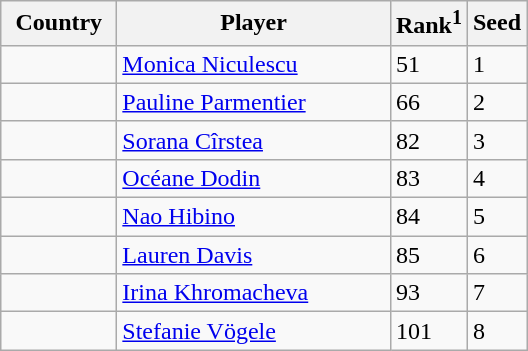<table class="sortable wikitable">
<tr>
<th width="70">Country</th>
<th width="175">Player</th>
<th>Rank<sup>1</sup></th>
<th>Seed</th>
</tr>
<tr>
<td></td>
<td><a href='#'>Monica Niculescu</a></td>
<td>51</td>
<td>1</td>
</tr>
<tr>
<td></td>
<td><a href='#'>Pauline Parmentier</a></td>
<td>66</td>
<td>2</td>
</tr>
<tr>
<td></td>
<td><a href='#'>Sorana Cîrstea</a></td>
<td>82</td>
<td>3</td>
</tr>
<tr>
<td></td>
<td><a href='#'>Océane Dodin</a></td>
<td>83</td>
<td>4</td>
</tr>
<tr>
<td></td>
<td><a href='#'>Nao Hibino</a></td>
<td>84</td>
<td>5</td>
</tr>
<tr>
<td></td>
<td><a href='#'>Lauren Davis</a></td>
<td>85</td>
<td>6</td>
</tr>
<tr>
<td></td>
<td><a href='#'>Irina Khromacheva</a></td>
<td>93</td>
<td>7</td>
</tr>
<tr>
<td></td>
<td><a href='#'>Stefanie Vögele</a></td>
<td>101</td>
<td>8</td>
</tr>
</table>
